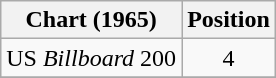<table class="wikitable sortable plainrowheaders" style="text-align:center">
<tr>
<th scope="col">Chart (1965)</th>
<th scope="col">Position</th>
</tr>
<tr>
<td "text-align:left;">US <em>Billboard</em> 200</td>
<td>4</td>
</tr>
<tr>
</tr>
</table>
